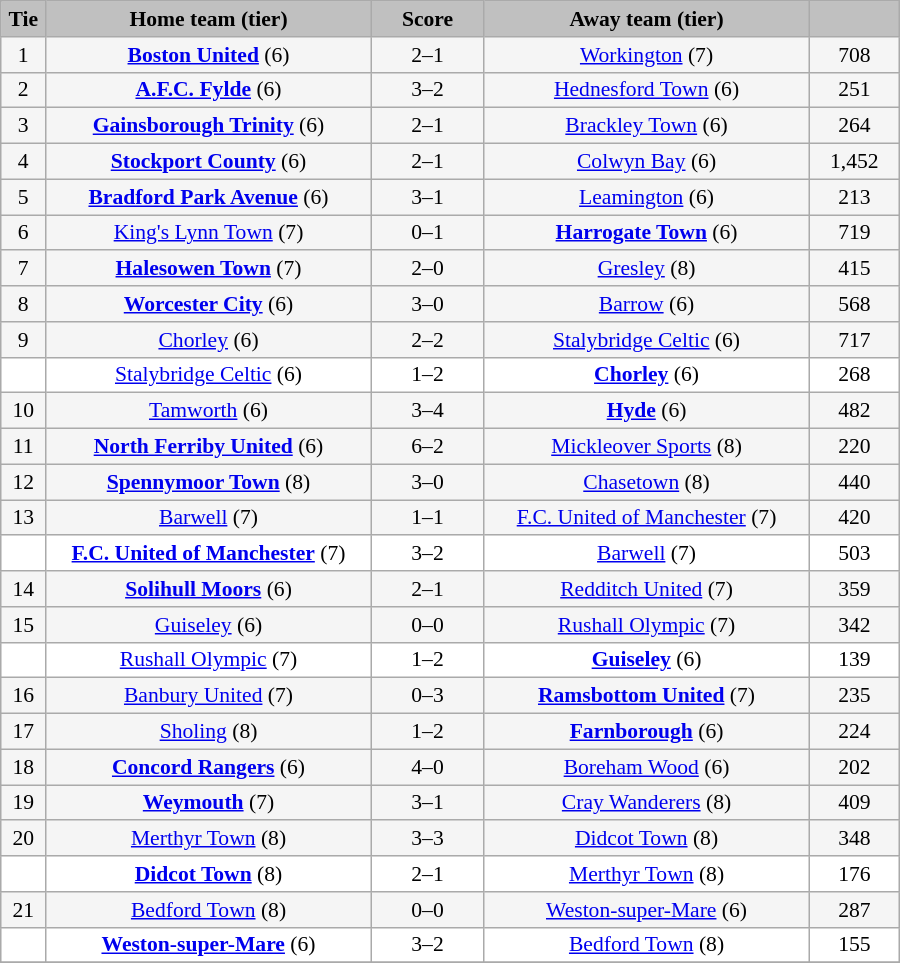<table class="wikitable" style="width: 600px; background:WhiteSmoke; text-align:center; font-size:90%">
<tr>
<td scope="col" style="width:  5.00%; background:silver;"><strong>Tie</strong></td>
<td scope="col" style="width: 36.25%; background:silver;"><strong>Home team (tier)</strong></td>
<td scope="col" style="width: 12.50%; background:silver;"><strong>Score</strong></td>
<td scope="col" style="width: 36.25%; background:silver;"><strong>Away team (tier)</strong></td>
<td scope="col" style="width: 10.00%; background:silver;"><strong></strong></td>
</tr>
<tr>
<td>1</td>
<td><strong><a href='#'>Boston United</a></strong> (6)</td>
<td>2–1</td>
<td><a href='#'>Workington</a> (7)</td>
<td>708</td>
</tr>
<tr>
<td>2</td>
<td><strong><a href='#'>A.F.C. Fylde</a></strong> (6)</td>
<td>3–2</td>
<td><a href='#'>Hednesford Town</a> (6)</td>
<td>251</td>
</tr>
<tr>
<td>3</td>
<td><strong><a href='#'>Gainsborough Trinity</a></strong> (6)</td>
<td>2–1</td>
<td><a href='#'>Brackley Town</a> (6)</td>
<td>264</td>
</tr>
<tr>
<td>4</td>
<td><strong><a href='#'>Stockport County</a></strong> (6)</td>
<td>2–1</td>
<td><a href='#'>Colwyn Bay</a> (6)</td>
<td>1,452</td>
</tr>
<tr>
<td>5</td>
<td><strong><a href='#'>Bradford Park Avenue</a></strong> (6)</td>
<td>3–1</td>
<td><a href='#'>Leamington</a> (6)</td>
<td>213</td>
</tr>
<tr>
<td>6</td>
<td><a href='#'>King's Lynn Town</a> (7)</td>
<td>0–1</td>
<td><strong><a href='#'>Harrogate Town</a></strong> (6)</td>
<td>719</td>
</tr>
<tr>
<td>7</td>
<td><strong><a href='#'>Halesowen Town</a></strong> (7)</td>
<td>2–0</td>
<td><a href='#'>Gresley</a> (8)</td>
<td>415</td>
</tr>
<tr>
<td>8</td>
<td><strong><a href='#'>Worcester City</a></strong> (6)</td>
<td>3–0</td>
<td><a href='#'>Barrow</a> (6)</td>
<td>568</td>
</tr>
<tr>
<td>9</td>
<td><a href='#'>Chorley</a> (6)</td>
<td>2–2</td>
<td><a href='#'>Stalybridge Celtic</a> (6)</td>
<td>717</td>
</tr>
<tr style="background:white;">
<td><em></em></td>
<td><a href='#'>Stalybridge Celtic</a> (6)</td>
<td>1–2</td>
<td><strong><a href='#'>Chorley</a></strong> (6)</td>
<td>268</td>
</tr>
<tr>
<td>10</td>
<td><a href='#'>Tamworth</a> (6)</td>
<td>3–4</td>
<td><strong><a href='#'>Hyde</a></strong> (6)</td>
<td>482</td>
</tr>
<tr>
<td>11</td>
<td><strong><a href='#'>North Ferriby United</a></strong> (6)</td>
<td>6–2</td>
<td><a href='#'>Mickleover Sports</a> (8)</td>
<td>220</td>
</tr>
<tr>
<td>12</td>
<td><strong><a href='#'>Spennymoor Town</a></strong> (8)</td>
<td>3–0</td>
<td><a href='#'>Chasetown</a> (8)</td>
<td>440</td>
</tr>
<tr>
<td>13</td>
<td><a href='#'>Barwell</a> (7)</td>
<td>1–1</td>
<td><a href='#'>F.C. United of Manchester</a> (7)</td>
<td>420</td>
</tr>
<tr style="background:white;">
<td><em></em></td>
<td><strong><a href='#'>F.C. United of Manchester</a></strong> (7)</td>
<td>3–2</td>
<td><a href='#'>Barwell</a> (7)</td>
<td>503</td>
</tr>
<tr>
<td>14</td>
<td><strong><a href='#'>Solihull Moors</a></strong> (6)</td>
<td>2–1</td>
<td><a href='#'>Redditch United</a> (7)</td>
<td>359</td>
</tr>
<tr>
<td>15</td>
<td><a href='#'>Guiseley</a> (6)</td>
<td>0–0</td>
<td><a href='#'>Rushall Olympic</a> (7)</td>
<td>342</td>
</tr>
<tr style="background:white;">
<td><em></em></td>
<td><a href='#'>Rushall Olympic</a> (7)</td>
<td>1–2</td>
<td><strong><a href='#'>Guiseley</a></strong> (6)</td>
<td>139</td>
</tr>
<tr>
<td>16</td>
<td><a href='#'>Banbury United</a> (7)</td>
<td>0–3</td>
<td><strong><a href='#'>Ramsbottom United</a></strong> (7)</td>
<td>235</td>
</tr>
<tr>
<td>17</td>
<td><a href='#'>Sholing</a> (8)</td>
<td>1–2</td>
<td><strong><a href='#'>Farnborough</a></strong> (6)</td>
<td>224</td>
</tr>
<tr>
<td>18</td>
<td><strong><a href='#'>Concord Rangers</a></strong> (6)</td>
<td>4–0</td>
<td><a href='#'>Boreham Wood</a> (6)</td>
<td>202</td>
</tr>
<tr>
<td>19</td>
<td><strong><a href='#'>Weymouth</a></strong> (7)</td>
<td>3–1</td>
<td><a href='#'>Cray Wanderers</a> (8)</td>
<td>409</td>
</tr>
<tr>
<td>20</td>
<td><a href='#'>Merthyr Town</a> (8)</td>
<td>3–3</td>
<td><a href='#'>Didcot Town</a> (8)</td>
<td>348</td>
</tr>
<tr style="background:white;">
<td><em></em></td>
<td><strong><a href='#'>Didcot Town</a></strong> (8)</td>
<td>2–1</td>
<td><a href='#'>Merthyr Town</a> (8)</td>
<td>176</td>
</tr>
<tr>
<td>21</td>
<td><a href='#'>Bedford Town</a> (8)</td>
<td>0–0</td>
<td><a href='#'>Weston-super-Mare</a> (6)</td>
<td>287</td>
</tr>
<tr style="background:white;">
<td><em></em></td>
<td><strong><a href='#'>Weston-super-Mare</a></strong> (6)</td>
<td>3–2 </td>
<td><a href='#'>Bedford Town</a> (8)</td>
<td>155</td>
</tr>
<tr>
</tr>
</table>
